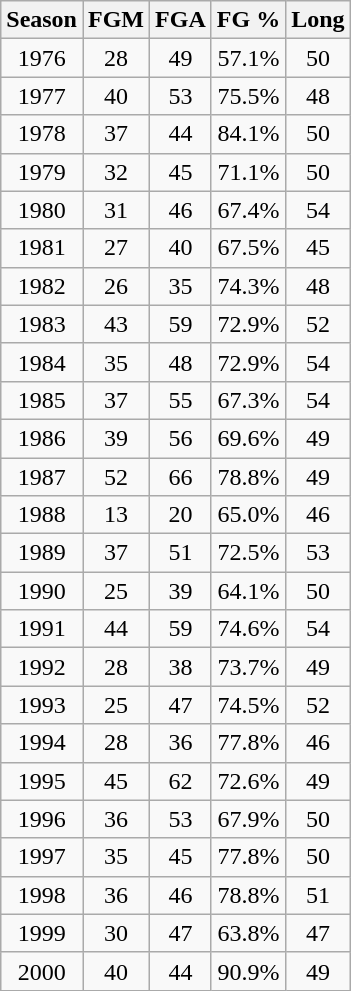<table class="wikitable" style="text-align:center">
<tr>
<th>Season</th>
<th>FGM</th>
<th>FGA</th>
<th>FG %</th>
<th>Long</th>
</tr>
<tr>
<td>1976</td>
<td>28</td>
<td>49</td>
<td>57.1%</td>
<td>50</td>
</tr>
<tr>
<td>1977</td>
<td>40</td>
<td>53</td>
<td>75.5%</td>
<td>48</td>
</tr>
<tr>
<td>1978</td>
<td>37</td>
<td>44</td>
<td>84.1%</td>
<td>50</td>
</tr>
<tr>
<td>1979</td>
<td>32</td>
<td>45</td>
<td>71.1%</td>
<td>50</td>
</tr>
<tr>
<td>1980</td>
<td>31</td>
<td>46</td>
<td>67.4%</td>
<td>54</td>
</tr>
<tr>
<td>1981</td>
<td>27</td>
<td>40</td>
<td>67.5%</td>
<td>45</td>
</tr>
<tr>
<td>1982</td>
<td>26</td>
<td>35</td>
<td>74.3%</td>
<td>48</td>
</tr>
<tr>
<td>1983</td>
<td>43</td>
<td>59</td>
<td>72.9%</td>
<td>52</td>
</tr>
<tr>
<td>1984</td>
<td>35</td>
<td>48</td>
<td>72.9%</td>
<td>54</td>
</tr>
<tr>
<td>1985</td>
<td>37</td>
<td>55</td>
<td>67.3%</td>
<td>54</td>
</tr>
<tr>
<td>1986</td>
<td>39</td>
<td>56</td>
<td>69.6%</td>
<td>49</td>
</tr>
<tr>
<td>1987</td>
<td>52</td>
<td>66</td>
<td>78.8%</td>
<td>49</td>
</tr>
<tr>
<td>1988</td>
<td>13</td>
<td>20</td>
<td>65.0%</td>
<td>46</td>
</tr>
<tr>
<td>1989</td>
<td>37</td>
<td>51</td>
<td>72.5%</td>
<td>53</td>
</tr>
<tr>
<td>1990</td>
<td>25</td>
<td>39</td>
<td>64.1%</td>
<td>50</td>
</tr>
<tr>
<td>1991</td>
<td>44</td>
<td>59</td>
<td>74.6%</td>
<td>54</td>
</tr>
<tr>
<td>1992</td>
<td>28</td>
<td>38</td>
<td>73.7%</td>
<td>49</td>
</tr>
<tr>
<td>1993</td>
<td>25</td>
<td>47</td>
<td>74.5%</td>
<td>52</td>
</tr>
<tr>
<td>1994</td>
<td>28</td>
<td>36</td>
<td>77.8%</td>
<td>46</td>
</tr>
<tr>
<td>1995</td>
<td>45</td>
<td>62</td>
<td>72.6%</td>
<td>49</td>
</tr>
<tr>
<td>1996</td>
<td>36</td>
<td>53</td>
<td>67.9%</td>
<td>50</td>
</tr>
<tr>
<td>1997</td>
<td>35</td>
<td>45</td>
<td>77.8%</td>
<td>50</td>
</tr>
<tr>
<td>1998</td>
<td>36</td>
<td>46</td>
<td>78.8%</td>
<td>51</td>
</tr>
<tr>
<td>1999</td>
<td>30</td>
<td>47</td>
<td>63.8%</td>
<td>47</td>
</tr>
<tr>
<td>2000</td>
<td>40</td>
<td>44</td>
<td>90.9%</td>
<td>49</td>
</tr>
</table>
